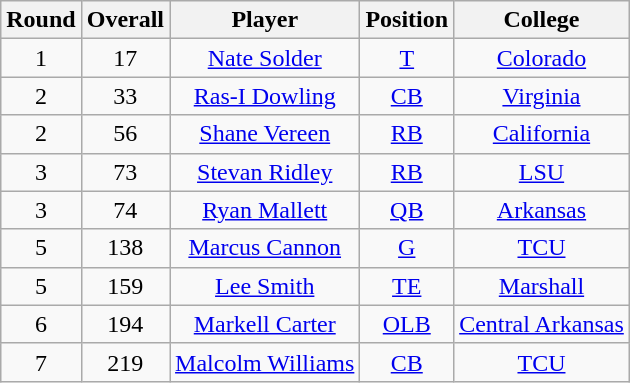<table class="wikitable" style="text-align: center">
<tr>
<th>Round</th>
<th>Overall</th>
<th>Player</th>
<th>Position</th>
<th>College</th>
</tr>
<tr>
<td>1</td>
<td>17</td>
<td><a href='#'>Nate Solder</a></td>
<td><a href='#'>T</a></td>
<td><a href='#'>Colorado</a></td>
</tr>
<tr>
<td>2</td>
<td>33</td>
<td><a href='#'>Ras-I Dowling</a></td>
<td><a href='#'>CB</a></td>
<td><a href='#'>Virginia</a></td>
</tr>
<tr>
<td>2</td>
<td>56</td>
<td><a href='#'>Shane Vereen</a></td>
<td><a href='#'>RB</a></td>
<td><a href='#'>California</a></td>
</tr>
<tr>
<td>3</td>
<td>73</td>
<td><a href='#'>Stevan Ridley</a></td>
<td><a href='#'>RB</a></td>
<td><a href='#'>LSU</a></td>
</tr>
<tr>
<td>3</td>
<td>74</td>
<td><a href='#'>Ryan Mallett</a></td>
<td><a href='#'>QB</a></td>
<td><a href='#'>Arkansas</a></td>
</tr>
<tr>
<td>5</td>
<td>138</td>
<td><a href='#'>Marcus Cannon</a></td>
<td><a href='#'>G</a></td>
<td><a href='#'>TCU</a></td>
</tr>
<tr>
<td>5</td>
<td>159</td>
<td><a href='#'>Lee Smith</a></td>
<td><a href='#'>TE</a></td>
<td><a href='#'>Marshall</a></td>
</tr>
<tr>
<td>6</td>
<td>194</td>
<td><a href='#'>Markell Carter</a></td>
<td><a href='#'>OLB</a></td>
<td><a href='#'>Central Arkansas</a></td>
</tr>
<tr>
<td>7</td>
<td>219</td>
<td><a href='#'>Malcolm Williams</a></td>
<td><a href='#'>CB</a></td>
<td><a href='#'>TCU</a></td>
</tr>
</table>
